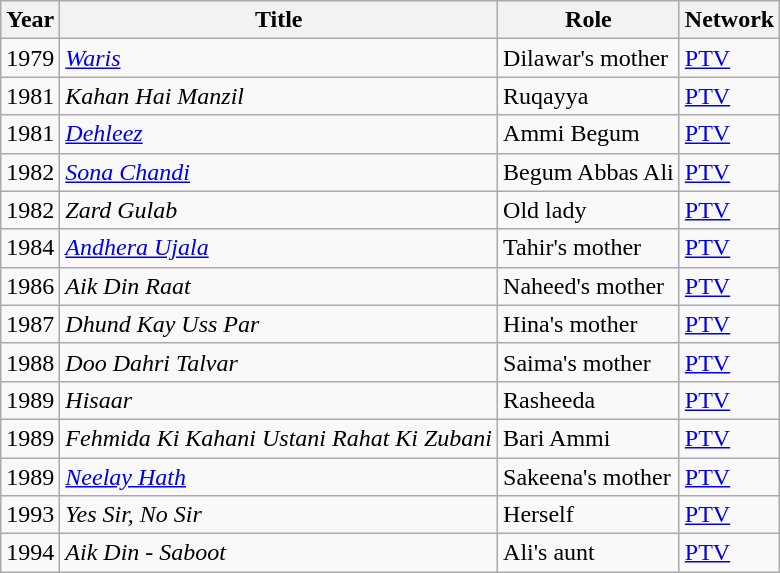<table class="wikitable sortable plainrowheaders">
<tr style="text-align:center;">
<th scope="col">Year</th>
<th scope="col">Title</th>
<th scope="col">Role</th>
<th scope="col">Network</th>
</tr>
<tr>
<td>1979</td>
<td><em><a href='#'>Waris</a></em></td>
<td>Dilawar's mother</td>
<td><a href='#'>PTV</a></td>
</tr>
<tr>
<td>1981</td>
<td><em>Kahan Hai Manzil</em></td>
<td>Ruqayya</td>
<td><a href='#'>PTV</a></td>
</tr>
<tr>
<td>1981</td>
<td><em><a href='#'>Dehleez</a></em></td>
<td>Ammi Begum</td>
<td><a href='#'>PTV</a></td>
</tr>
<tr>
<td>1982</td>
<td><em><a href='#'>Sona Chandi</a></em></td>
<td>Begum Abbas Ali</td>
<td><a href='#'>PTV</a></td>
</tr>
<tr>
<td>1982</td>
<td><em>Zard Gulab</em></td>
<td>Old lady</td>
<td><a href='#'>PTV</a></td>
</tr>
<tr>
<td>1984</td>
<td><em><a href='#'>Andhera Ujala</a></em></td>
<td>Tahir's mother</td>
<td><a href='#'>PTV</a></td>
</tr>
<tr>
<td>1986</td>
<td><em>Aik Din Raat</em></td>
<td>Naheed's mother</td>
<td><a href='#'>PTV</a></td>
</tr>
<tr>
<td>1987</td>
<td><em>Dhund Kay Uss Par</em></td>
<td>Hina's mother</td>
<td><a href='#'>PTV</a></td>
</tr>
<tr>
<td>1988</td>
<td><em>Doo Dahri Talvar</em></td>
<td>Saima's mother</td>
<td><a href='#'>PTV</a></td>
</tr>
<tr>
<td>1989</td>
<td><em>Hisaar</em></td>
<td>Rasheeda</td>
<td><a href='#'>PTV</a></td>
</tr>
<tr>
<td>1989</td>
<td><em>Fehmida Ki Kahani Ustani Rahat Ki Zubani</em></td>
<td>Bari Ammi</td>
<td><a href='#'>PTV</a></td>
</tr>
<tr>
<td>1989</td>
<td><em><a href='#'>Neelay Hath</a></em></td>
<td>Sakeena's mother</td>
<td><a href='#'>PTV</a></td>
</tr>
<tr>
<td>1993</td>
<td><em>Yes Sir, No Sir</em></td>
<td>Herself</td>
<td><a href='#'>PTV</a></td>
</tr>
<tr>
<td>1994</td>
<td><em>Aik Din - Saboot</em></td>
<td>Ali's aunt</td>
<td><a href='#'>PTV</a></td>
</tr>
</table>
